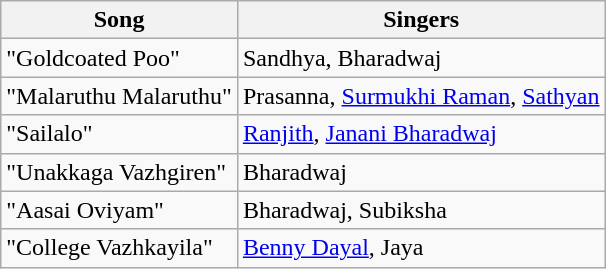<table class="wikitable">
<tr>
<th>Song</th>
<th>Singers</th>
</tr>
<tr>
<td>"Goldcoated Poo"</td>
<td>Sandhya, Bharadwaj</td>
</tr>
<tr>
<td>"Malaruthu Malaruthu"</td>
<td>Prasanna, <a href='#'>Surmukhi Raman</a>, <a href='#'>Sathyan</a></td>
</tr>
<tr>
<td>"Sailalo"</td>
<td><a href='#'>Ranjith</a>, <a href='#'>Janani Bharadwaj</a></td>
</tr>
<tr>
<td>"Unakkaga Vazhgiren"</td>
<td>Bharadwaj</td>
</tr>
<tr>
<td>"Aasai Oviyam"</td>
<td>Bharadwaj, Subiksha</td>
</tr>
<tr>
<td>"College Vazhkayila"</td>
<td><a href='#'>Benny Dayal</a>, Jaya</td>
</tr>
</table>
